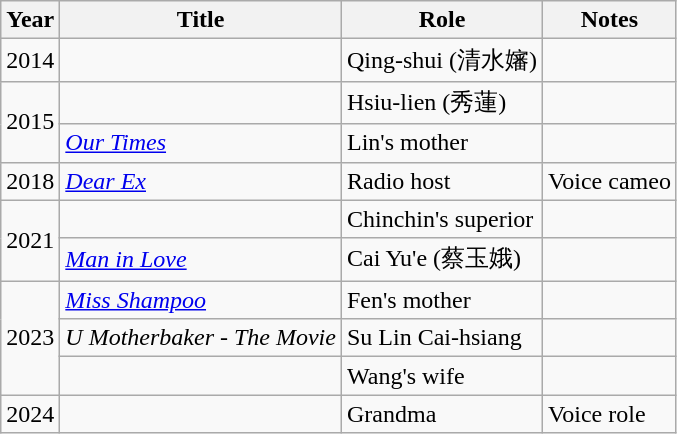<table class="wikitable">
<tr>
<th>Year</th>
<th>Title</th>
<th>Role</th>
<th>Notes</th>
</tr>
<tr>
<td>2014</td>
<td><em></em></td>
<td>Qing-shui (清水嬸)</td>
<td></td>
</tr>
<tr>
<td rowspan="2">2015</td>
<td><em></em></td>
<td>Hsiu-lien (秀蓮)</td>
<td></td>
</tr>
<tr>
<td><em><a href='#'>Our Times</a></em></td>
<td>Lin's mother</td>
<td></td>
</tr>
<tr>
<td>2018</td>
<td><em><a href='#'>Dear Ex</a></em></td>
<td>Radio host</td>
<td>Voice cameo</td>
</tr>
<tr>
<td rowspan="2">2021</td>
<td><em></em></td>
<td>Chinchin's superior</td>
<td></td>
</tr>
<tr>
<td><em><a href='#'>Man in Love</a></em></td>
<td>Cai Yu'e (蔡玉娥)</td>
<td></td>
</tr>
<tr>
<td rowspan="3">2023</td>
<td><em><a href='#'>Miss Shampoo</a></em></td>
<td>Fen's mother</td>
<td></td>
</tr>
<tr>
<td><em>U Motherbaker - The Movie</em></td>
<td>Su Lin Cai-hsiang</td>
<td></td>
</tr>
<tr>
<td><em></em></td>
<td>Wang's wife</td>
<td></td>
</tr>
<tr>
<td>2024</td>
<td><em></em></td>
<td>Grandma</td>
<td>Voice role</td>
</tr>
</table>
